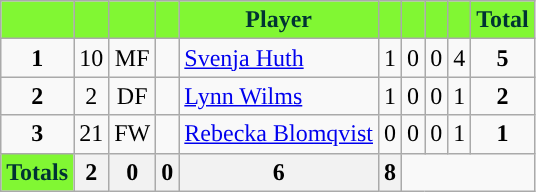<table class="wikitable" style="text-align:center;">
<tr>
<th style="background:#81F733; color:#003333; "></th>
<th style="background:#81F733; color:#003333; "></th>
<th style="background:#81F733; color:#003333; "></th>
<th style="background:#81F733; color:#003333; "></th>
<th style="background:#81F733; color:#003333; ">Player</th>
<th style="background:#81F733; color:#003333; "></th>
<th style="background:#81F733; color:#003333; "></th>
<th style="background:#81F733; color:#003333; "></th>
<th style="background:#81F733; color:#003333; "></th>
<th style="background:#81F733; color:#003333; ">Total</th>
</tr>
<tr>
<td><strong>1</strong></td>
<td>10</td>
<td>MF</td>
<td></td>
<td align="left"><a href='#'>Svenja Huth</a></td>
<td>1</td>
<td>0</td>
<td>0</td>
<td>4</td>
<td><strong>5</strong></td>
</tr>
<tr>
<td><strong>2</strong></td>
<td>2</td>
<td>DF</td>
<td></td>
<td align="left"><a href='#'>Lynn Wilms</a></td>
<td>1</td>
<td>0</td>
<td>0</td>
<td>1</td>
<td><strong>2</strong></td>
</tr>
<tr>
<td><strong>3</strong></td>
<td>21</td>
<td>FW</td>
<td></td>
<td align="left"><a href='#'>Rebecka Blomqvist</a></td>
<td>0</td>
<td>0</td>
<td>0</td>
<td>1</td>
<td><strong>1</strong></td>
</tr>
<tr>
<th style="background:#81F733; color:#003333; ">Totals</th>
<th>2</th>
<th>0</th>
<th>0</th>
<th>6</th>
<th>8</th>
</tr>
</table>
